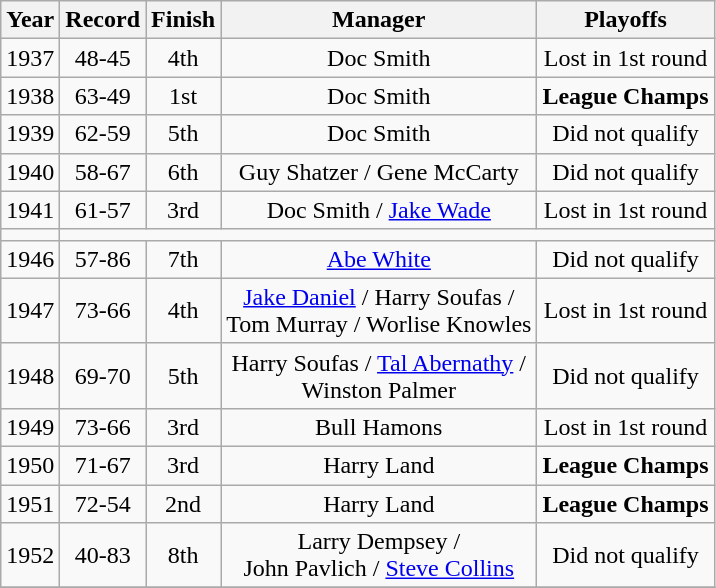<table class="wikitable">
<tr>
<th>Year</th>
<th>Record</th>
<th>Finish</th>
<th>Manager</th>
<th>Playoffs</th>
</tr>
<tr align=center>
<td>1937</td>
<td>48-45</td>
<td>4th</td>
<td>Doc Smith</td>
<td>Lost in 1st round</td>
</tr>
<tr align=center>
<td>1938</td>
<td>63-49</td>
<td>1st</td>
<td>Doc Smith</td>
<td><strong>League Champs</strong></td>
</tr>
<tr align=center>
<td>1939</td>
<td>62-59</td>
<td>5th</td>
<td>Doc Smith</td>
<td>Did not qualify</td>
</tr>
<tr align=center>
<td>1940</td>
<td>58-67</td>
<td>6th</td>
<td>Guy Shatzer / Gene McCarty</td>
<td>Did not qualify</td>
</tr>
<tr align=center>
<td>1941</td>
<td>61-57</td>
<td>3rd</td>
<td>Doc Smith  / <a href='#'>Jake Wade</a></td>
<td>Lost in 1st round</td>
</tr>
<tr align=center>
<td></td>
</tr>
<tr align=center>
<td>1946</td>
<td>57-86</td>
<td>7th</td>
<td><a href='#'>Abe White</a></td>
<td>Did not qualify</td>
</tr>
<tr align=center>
<td>1947</td>
<td>73-66</td>
<td>4th</td>
<td><a href='#'>Jake Daniel</a> / Harry Soufas /<br> Tom Murray / Worlise Knowles</td>
<td>Lost in 1st round</td>
</tr>
<tr align=center>
<td>1948</td>
<td>69-70</td>
<td>5th</td>
<td>Harry Soufas / <a href='#'>Tal Abernathy</a> /<br> Winston Palmer</td>
<td>Did not qualify</td>
</tr>
<tr align=center>
<td>1949</td>
<td>73-66</td>
<td>3rd</td>
<td>Bull Hamons</td>
<td>Lost in 1st round</td>
</tr>
<tr align=center>
<td>1950</td>
<td>71-67</td>
<td>3rd</td>
<td>Harry Land</td>
<td><strong>League Champs</strong></td>
</tr>
<tr align=center>
<td>1951</td>
<td>72-54</td>
<td>2nd</td>
<td>Harry Land</td>
<td><strong>League Champs</strong></td>
</tr>
<tr align=center>
<td>1952</td>
<td>40-83</td>
<td>8th</td>
<td>Larry Dempsey /<br>John Pavlich  / <a href='#'>Steve Collins</a></td>
<td>Did not qualify</td>
</tr>
<tr align=center>
</tr>
</table>
